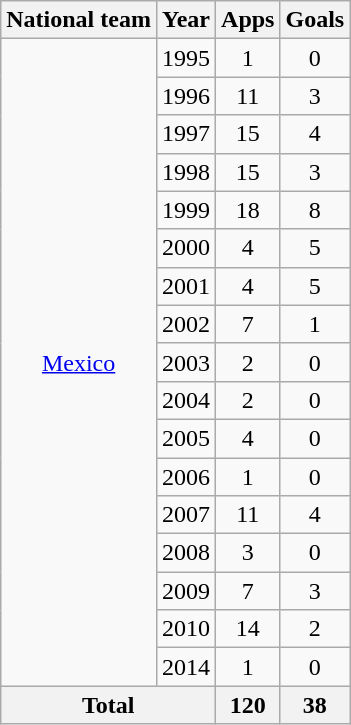<table class="wikitable" style="text-align: center;">
<tr>
<th>National team</th>
<th>Year</th>
<th>Apps</th>
<th>Goals</th>
</tr>
<tr>
<td rowspan="17"><a href='#'>Mexico</a></td>
<td>1995</td>
<td>1</td>
<td>0</td>
</tr>
<tr>
<td>1996</td>
<td>11</td>
<td>3</td>
</tr>
<tr>
<td>1997</td>
<td>15</td>
<td>4</td>
</tr>
<tr>
<td>1998</td>
<td>15</td>
<td>3</td>
</tr>
<tr>
<td>1999</td>
<td>18</td>
<td>8</td>
</tr>
<tr>
<td>2000</td>
<td>4</td>
<td>5</td>
</tr>
<tr>
<td>2001</td>
<td>4</td>
<td>5</td>
</tr>
<tr>
<td>2002</td>
<td>7</td>
<td>1</td>
</tr>
<tr>
<td>2003</td>
<td>2</td>
<td>0</td>
</tr>
<tr>
<td>2004</td>
<td>2</td>
<td>0</td>
</tr>
<tr>
<td>2005</td>
<td>4</td>
<td>0</td>
</tr>
<tr>
<td>2006</td>
<td>1</td>
<td>0</td>
</tr>
<tr>
<td>2007</td>
<td>11</td>
<td>4</td>
</tr>
<tr>
<td>2008</td>
<td>3</td>
<td>0</td>
</tr>
<tr>
<td>2009</td>
<td>7</td>
<td>3</td>
</tr>
<tr>
<td>2010</td>
<td>14</td>
<td>2</td>
</tr>
<tr>
<td>2014</td>
<td>1</td>
<td>0</td>
</tr>
<tr>
<th colspan="2">Total</th>
<th>120</th>
<th>38</th>
</tr>
</table>
